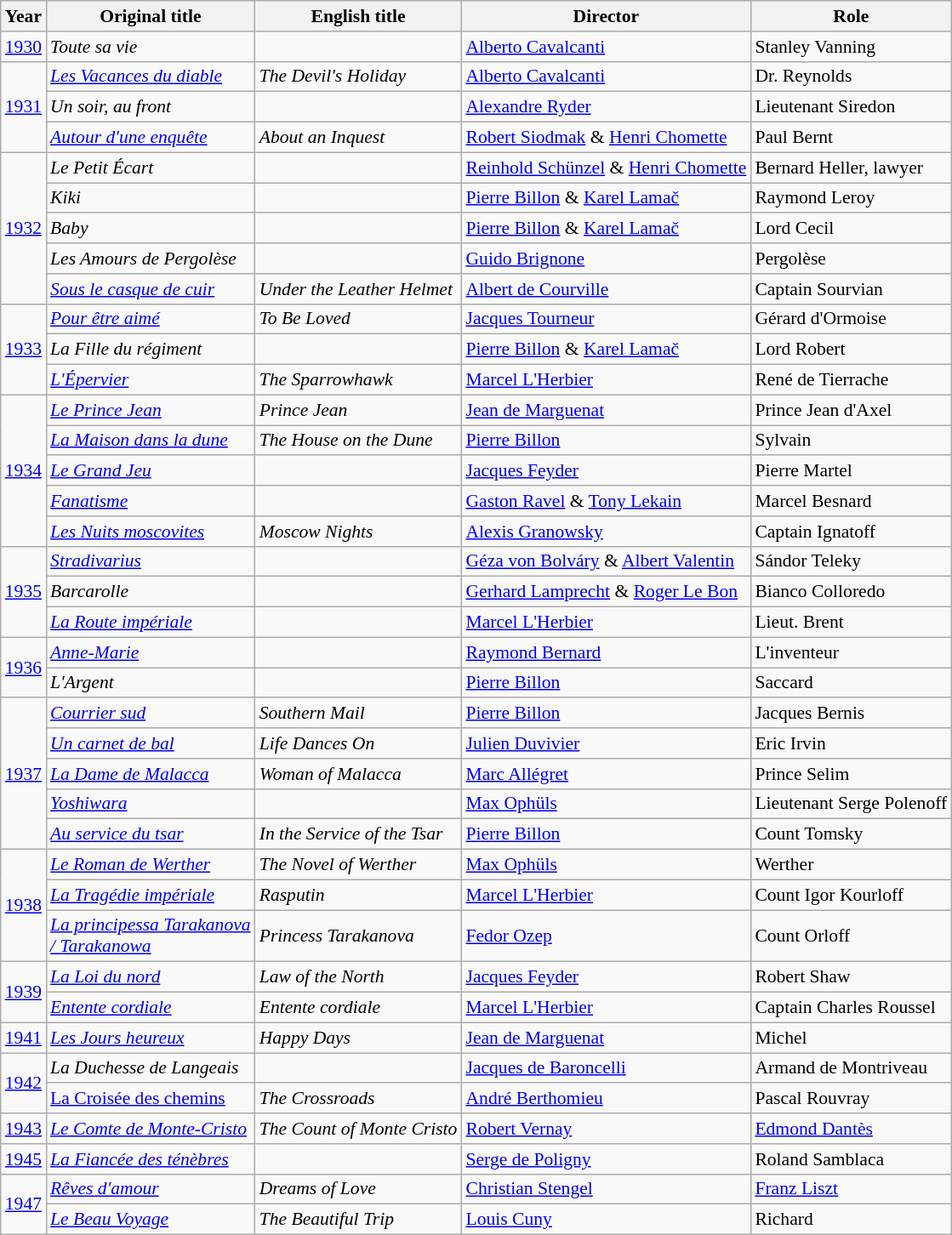<table class="wikitable" style="font-size: 90%;">
<tr>
<th>Year</th>
<th>Original title</th>
<th>English title</th>
<th>Director</th>
<th>Role</th>
</tr>
<tr>
<td><a href='#'>1930</a></td>
<td><em>Toute sa vie</em></td>
<td></td>
<td><a href='#'>Alberto Cavalcanti</a></td>
<td>Stanley Vanning</td>
</tr>
<tr>
<td rowspan=3><a href='#'>1931</a></td>
<td><em><a href='#'>Les Vacances du diable</a></em></td>
<td><em>The Devil's Holiday</em></td>
<td><a href='#'>Alberto Cavalcanti</a></td>
<td>Dr. Reynolds</td>
</tr>
<tr>
<td><em>Un soir, au front</em></td>
<td></td>
<td><a href='#'>Alexandre Ryder</a></td>
<td>Lieutenant Siredon</td>
</tr>
<tr>
<td><em><a href='#'>Autour d'une enquête</a></em></td>
<td><em>About an Inquest</em></td>
<td><a href='#'>Robert Siodmak</a> & <a href='#'>Henri Chomette</a></td>
<td>Paul Bernt</td>
</tr>
<tr>
<td rowspan=5><a href='#'>1932</a></td>
<td><em>Le Petit Écart</em></td>
<td></td>
<td><a href='#'>Reinhold Schünzel</a> & <a href='#'>Henri Chomette</a></td>
<td>Bernard Heller, lawyer</td>
</tr>
<tr>
<td><em>Kiki</em></td>
<td></td>
<td><a href='#'>Pierre Billon</a> & <a href='#'>Karel Lamač</a></td>
<td>Raymond Leroy</td>
</tr>
<tr>
<td><em>Baby</em></td>
<td></td>
<td><a href='#'>Pierre Billon</a> & <a href='#'>Karel Lamač</a></td>
<td>Lord Cecil</td>
</tr>
<tr>
<td><em>Les Amours de Pergolèse</em></td>
<td></td>
<td><a href='#'>Guido Brignone</a></td>
<td>Pergolèse</td>
</tr>
<tr>
<td><em><a href='#'>Sous le casque de cuir</a></em></td>
<td><em>Under the Leather Helmet</em></td>
<td><a href='#'>Albert de Courville</a></td>
<td>Captain Sourvian</td>
</tr>
<tr>
<td rowspan=3><a href='#'>1933</a></td>
<td><em><a href='#'>Pour être aimé</a></em></td>
<td><em>To Be Loved</em></td>
<td><a href='#'>Jacques Tourneur</a></td>
<td>Gérard d'Ormoise</td>
</tr>
<tr>
<td><em>La Fille du régiment</em></td>
<td></td>
<td><a href='#'>Pierre Billon</a> & <a href='#'>Karel Lamač</a></td>
<td>Lord Robert</td>
</tr>
<tr>
<td><em><a href='#'>L'Épervier</a></em></td>
<td><em>The Sparrowhawk</em></td>
<td><a href='#'>Marcel L'Herbier</a></td>
<td>René de Tierrache</td>
</tr>
<tr>
<td rowspan=5><a href='#'>1934</a></td>
<td><em><a href='#'>Le Prince Jean</a></em></td>
<td><em>Prince Jean</em></td>
<td><a href='#'>Jean de Marguenat</a></td>
<td>Prince Jean d'Axel</td>
</tr>
<tr>
<td><em><a href='#'>La Maison dans la dune</a></em></td>
<td><em>The House on the Dune</em></td>
<td><a href='#'>Pierre Billon</a></td>
<td>Sylvain</td>
</tr>
<tr>
<td><em><a href='#'>Le Grand Jeu</a></em></td>
<td></td>
<td><a href='#'>Jacques Feyder</a></td>
<td>Pierre Martel</td>
</tr>
<tr>
<td><em><a href='#'>Fanatisme</a></em></td>
<td></td>
<td><a href='#'>Gaston Ravel</a> & <a href='#'>Tony Lekain</a></td>
<td>Marcel Besnard</td>
</tr>
<tr>
<td><em><a href='#'>Les Nuits moscovites</a></em></td>
<td><em>Moscow Nights</em></td>
<td><a href='#'>Alexis Granowsky</a></td>
<td>Captain Ignatoff</td>
</tr>
<tr>
<td rowspan=3><a href='#'>1935</a></td>
<td><em><a href='#'>Stradivarius</a></em></td>
<td></td>
<td><a href='#'>Géza von Bolváry</a> & <a href='#'>Albert Valentin</a></td>
<td>Sándor Teleky</td>
</tr>
<tr>
<td><em>Barcarolle</em></td>
<td></td>
<td><a href='#'>Gerhard Lamprecht</a> & <a href='#'>Roger Le Bon</a></td>
<td>Bianco Colloredo</td>
</tr>
<tr>
<td><em><a href='#'>La Route impériale</a></em></td>
<td></td>
<td><a href='#'>Marcel L'Herbier</a></td>
<td>Lieut. Brent</td>
</tr>
<tr>
<td rowspan=2><a href='#'>1936</a></td>
<td><em><a href='#'>Anne-Marie</a></em></td>
<td></td>
<td><a href='#'>Raymond Bernard</a></td>
<td>L'inventeur</td>
</tr>
<tr>
<td><em>L'Argent</em></td>
<td></td>
<td><a href='#'>Pierre Billon</a></td>
<td>Saccard</td>
</tr>
<tr>
<td rowspan=5><a href='#'>1937</a></td>
<td><em><a href='#'>Courrier sud</a></em></td>
<td><em>Southern Mail</em></td>
<td><a href='#'>Pierre Billon</a></td>
<td>Jacques Bernis</td>
</tr>
<tr>
<td><em><a href='#'>Un carnet de bal</a></em></td>
<td><em>Life Dances On</em></td>
<td><a href='#'>Julien Duvivier</a></td>
<td>Eric Irvin</td>
</tr>
<tr>
<td><em><a href='#'>La Dame de Malacca</a></em></td>
<td><em>Woman of Malacca</em></td>
<td><a href='#'>Marc Allégret</a></td>
<td>Prince Selim</td>
</tr>
<tr>
<td><em><a href='#'>Yoshiwara</a></em></td>
<td></td>
<td><a href='#'>Max Ophüls</a></td>
<td>Lieutenant Serge Polenoff</td>
</tr>
<tr>
<td><em><a href='#'>Au service du tsar</a></em></td>
<td><em>In the Service of the Tsar</em></td>
<td><a href='#'>Pierre Billon</a></td>
<td>Count Tomsky</td>
</tr>
<tr>
<td rowspan=3><a href='#'>1938</a></td>
<td><em><a href='#'>Le Roman de Werther</a></em></td>
<td><em>The Novel of Werther</em></td>
<td><a href='#'>Max Ophüls</a></td>
<td>Werther</td>
</tr>
<tr>
<td><em><a href='#'>La Tragédie impériale</a></em></td>
<td><em>Rasputin</em></td>
<td><a href='#'>Marcel L'Herbier</a></td>
<td>Count Igor Kourloff</td>
</tr>
<tr>
<td><em><a href='#'>La principessa Tarakanova<br>/ Tarakanowa</a></em></td>
<td><em>Princess Tarakanova</em></td>
<td><a href='#'>Fedor Ozep</a></td>
<td>Count Orloff</td>
</tr>
<tr>
<td rowspan=2><a href='#'>1939</a></td>
<td><em><a href='#'>La Loi du nord</a></em></td>
<td><em>Law of the North</em></td>
<td><a href='#'>Jacques Feyder</a></td>
<td>Robert Shaw</td>
</tr>
<tr>
<td><em><a href='#'>Entente cordiale</a></em></td>
<td><em>Entente cordiale</em></td>
<td><a href='#'>Marcel L'Herbier</a></td>
<td>Captain Charles Roussel</td>
</tr>
<tr>
<td><a href='#'>1941</a></td>
<td><em><a href='#'>Les Jours heureux</a></em></td>
<td><em>Happy Days</em></td>
<td><a href='#'>Jean de Marguenat</a></td>
<td>Michel</td>
</tr>
<tr>
<td rowspan=2><a href='#'>1942</a></td>
<td><em>La Duchesse de Langeais</em></td>
<td></td>
<td><a href='#'>Jacques de Baroncelli</a></td>
<td>Armand de Montriveau</td>
</tr>
<tr>
<td><em><a href='#'></em>La Croisée des chemins<em></a></em></td>
<td><em>The Crossroads</em></td>
<td><a href='#'>André Berthomieu</a></td>
<td>Pascal Rouvray</td>
</tr>
<tr>
<td><a href='#'>1943</a></td>
<td><em><a href='#'>Le Comte de Monte-Cristo</a></em></td>
<td><em>The Count of Monte Cristo</em></td>
<td><a href='#'>Robert Vernay</a></td>
<td><a href='#'>Edmond Dantès</a></td>
</tr>
<tr>
<td><a href='#'>1945</a></td>
<td><em><a href='#'>La Fiancée des ténèbres</a></em></td>
<td></td>
<td><a href='#'>Serge de Poligny</a></td>
<td>Roland Samblaca</td>
</tr>
<tr>
<td rowspan=2><a href='#'>1947</a></td>
<td><em><a href='#'>Rêves d'amour</a></em></td>
<td><em>Dreams of Love</em></td>
<td><a href='#'>Christian Stengel</a></td>
<td><a href='#'>Franz Liszt</a></td>
</tr>
<tr>
<td><em><a href='#'>Le Beau Voyage</a></em></td>
<td><em>The Beautiful Trip</em></td>
<td><a href='#'>Louis Cuny</a></td>
<td>Richard</td>
</tr>
</table>
